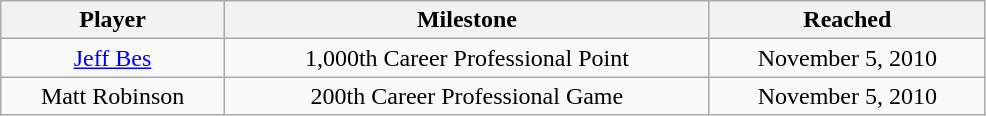<table class="wikitable" width="52%" style="text-align:center">
<tr>
<th>Player</th>
<th>Milestone</th>
<th>Reached</th>
</tr>
<tr>
<td><a href='#'>Jeff Bes</a></td>
<td>1,000th Career Professional Point</td>
<td>November 5, 2010</td>
</tr>
<tr>
<td>Matt Robinson</td>
<td>200th Career Professional Game</td>
<td>November 5, 2010</td>
</tr>
</table>
